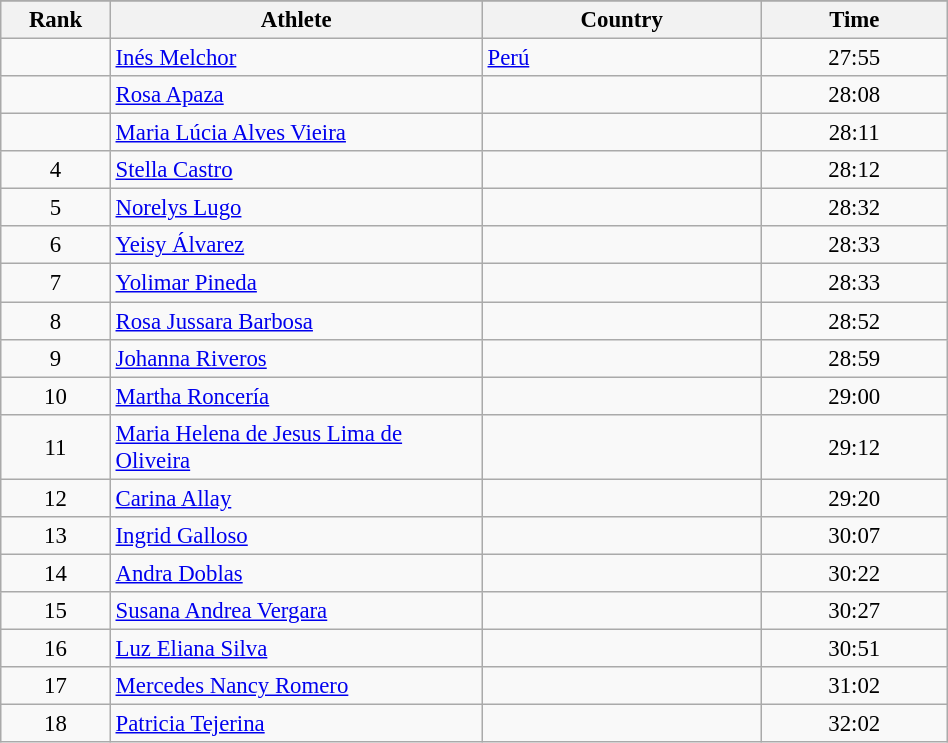<table class="wikitable sortable" style=" text-align:center; font-size:95%;" width="50%">
<tr>
</tr>
<tr>
<th width=5%>Rank</th>
<th width=20%>Athlete</th>
<th width=15%>Country</th>
<th width=10%>Time</th>
</tr>
<tr>
<td align=center></td>
<td align=left><a href='#'>Inés Melchor</a></td>
<td align=left> <a href='#'>Perú</a></td>
<td>27:55</td>
</tr>
<tr>
<td align=center></td>
<td align=left><a href='#'>Rosa Apaza</a></td>
<td align=left></td>
<td>28:08</td>
</tr>
<tr>
<td align=center></td>
<td align=left><a href='#'>Maria Lúcia Alves Vieira</a></td>
<td align=left></td>
<td>28:11</td>
</tr>
<tr>
<td align=center>4</td>
<td align=left><a href='#'>Stella Castro</a></td>
<td align=left></td>
<td>28:12</td>
</tr>
<tr>
<td align=center>5</td>
<td align=left><a href='#'>Norelys Lugo</a></td>
<td align=left></td>
<td>28:32</td>
</tr>
<tr>
<td align=center>6</td>
<td align=left><a href='#'>Yeisy Álvarez</a></td>
<td align=left></td>
<td>28:33</td>
</tr>
<tr>
<td align=center>7</td>
<td align=left><a href='#'>Yolimar Pineda</a></td>
<td align=left></td>
<td>28:33</td>
</tr>
<tr>
<td align=center>8</td>
<td align=left><a href='#'>Rosa Jussara Barbosa</a></td>
<td align=left></td>
<td>28:52</td>
</tr>
<tr>
<td align=center>9</td>
<td align=left><a href='#'>Johanna Riveros</a></td>
<td align=left></td>
<td>28:59</td>
</tr>
<tr>
<td align=center>10</td>
<td align=left><a href='#'>Martha Roncería</a></td>
<td align=left></td>
<td>29:00</td>
</tr>
<tr>
<td align=center>11</td>
<td align=left><a href='#'>Maria Helena de Jesus Lima de Oliveira</a></td>
<td align=left></td>
<td>29:12</td>
</tr>
<tr>
<td align=center>12</td>
<td align=left><a href='#'>Carina Allay</a></td>
<td align=left></td>
<td>29:20</td>
</tr>
<tr>
<td align=center>13</td>
<td align=left><a href='#'>Ingrid Galloso</a></td>
<td align=left></td>
<td>30:07</td>
</tr>
<tr>
<td align=center>14</td>
<td align=left><a href='#'>Andra Doblas</a></td>
<td align=left></td>
<td>30:22</td>
</tr>
<tr>
<td align=center>15</td>
<td align=left><a href='#'>Susana Andrea Vergara</a></td>
<td align=left></td>
<td>30:27</td>
</tr>
<tr>
<td align=center>16</td>
<td align=left><a href='#'>Luz Eliana Silva</a></td>
<td align=left></td>
<td>30:51</td>
</tr>
<tr>
<td align=center>17</td>
<td align=left><a href='#'>Mercedes Nancy Romero</a></td>
<td align=left></td>
<td>31:02</td>
</tr>
<tr>
<td align=center>18</td>
<td align=left><a href='#'>Patricia Tejerina</a></td>
<td align=left></td>
<td>32:02</td>
</tr>
</table>
